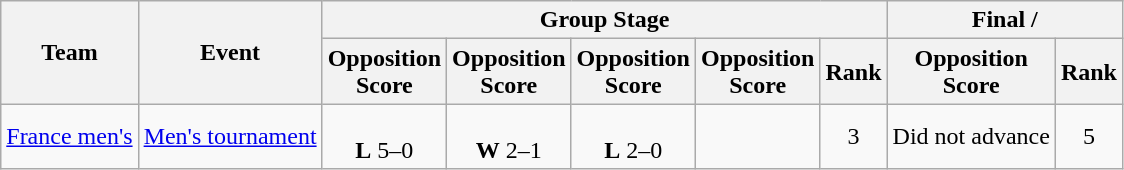<table class=wikitable style=text-align:center>
<tr>
<th rowspan=2>Team</th>
<th rowspan=2>Event</th>
<th colspan=5>Group Stage</th>
<th colspan=2>Final / </th>
</tr>
<tr>
<th>Opposition<br>Score</th>
<th>Opposition<br>Score</th>
<th>Opposition<br>Score</th>
<th>Opposition<br>Score</th>
<th>Rank</th>
<th>Opposition<br>Score</th>
<th>Rank</th>
</tr>
<tr>
<td align=left><a href='#'>France men's</a></td>
<td align=left><a href='#'>Men's tournament</a></td>
<td><br><strong>L</strong> 5–0</td>
<td><br><strong>W</strong> 2–1</td>
<td><br><strong>L</strong> 2–0</td>
<td></td>
<td>3</td>
<td>Did not advance</td>
<td>5</td>
</tr>
</table>
